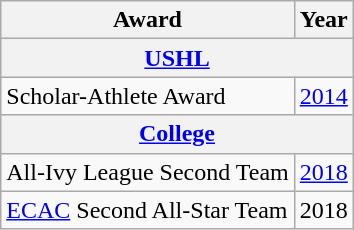<table class="wikitable">
<tr>
<th>Award</th>
<th>Year</th>
</tr>
<tr ALIGN="center" bgcolor="#e0e0e0">
<th colspan="2"><a href='#'>USHL</a></th>
</tr>
<tr>
<td>Scholar-Athlete Award</td>
<td><a href='#'>2014</a></td>
</tr>
<tr ALIGN="center" bgcolor="#e0e0e0">
<th colspan="2"><a href='#'>College</a></th>
</tr>
<tr>
<td>All-Ivy League Second Team</td>
<td><a href='#'>2018</a></td>
</tr>
<tr>
<td><a href='#'>ECAC</a> Second All-Star Team</td>
<td>2018</td>
</tr>
</table>
